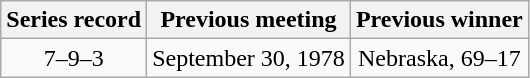<table class="wikitable" style="text-align:center">
<tr>
<th>Series record</th>
<th>Previous meeting</th>
<th>Previous winner</th>
</tr>
<tr>
<td>7–9–3</td>
<td>September 30, 1978</td>
<td>Nebraska, 69–17</td>
</tr>
</table>
